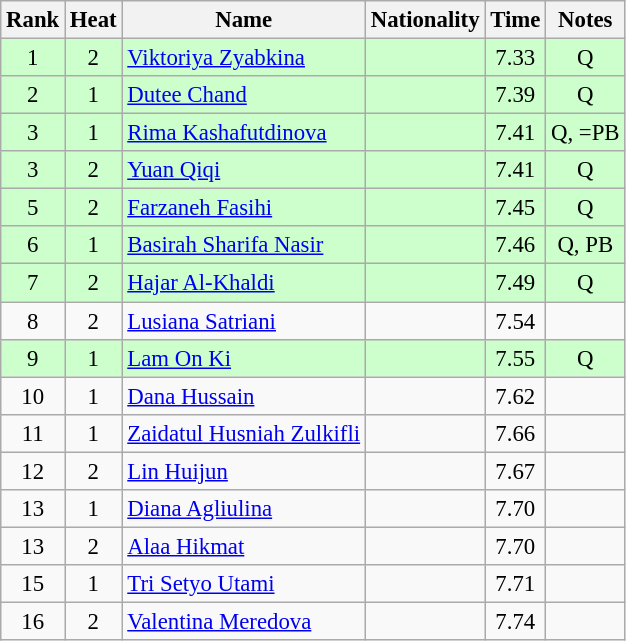<table class="wikitable sortable" style="text-align:center;font-size:95%">
<tr>
<th>Rank</th>
<th>Heat</th>
<th>Name</th>
<th>Nationality</th>
<th>Time</th>
<th>Notes</th>
</tr>
<tr bgcolor=ccffcc>
<td>1</td>
<td>2</td>
<td align=left><a href='#'>Viktoriya Zyabkina</a></td>
<td align=left></td>
<td>7.33</td>
<td>Q</td>
</tr>
<tr bgcolor=ccffcc>
<td>2</td>
<td>1</td>
<td align=left><a href='#'>Dutee Chand</a></td>
<td align=left></td>
<td>7.39</td>
<td>Q</td>
</tr>
<tr bgcolor=ccffcc>
<td>3</td>
<td>1</td>
<td align=left><a href='#'>Rima Kashafutdinova</a></td>
<td align=left></td>
<td>7.41</td>
<td>Q, =PB</td>
</tr>
<tr bgcolor=ccffcc>
<td>3</td>
<td>2</td>
<td align=left><a href='#'>Yuan Qiqi</a></td>
<td align=left></td>
<td>7.41</td>
<td>Q</td>
</tr>
<tr bgcolor=ccffcc>
<td>5</td>
<td>2</td>
<td align=left><a href='#'>Farzaneh Fasihi</a></td>
<td align=left></td>
<td>7.45</td>
<td>Q</td>
</tr>
<tr bgcolor=ccffcc>
<td>6</td>
<td>1</td>
<td align=left><a href='#'>Basirah Sharifa Nasir</a></td>
<td align=left></td>
<td>7.46</td>
<td>Q, PB</td>
</tr>
<tr bgcolor=ccffcc>
<td>7</td>
<td>2</td>
<td align=left><a href='#'>Hajar Al-Khaldi</a></td>
<td align=left></td>
<td>7.49</td>
<td>Q</td>
</tr>
<tr>
<td>8</td>
<td>2</td>
<td align=left><a href='#'>Lusiana Satriani</a></td>
<td align=left></td>
<td>7.54</td>
<td></td>
</tr>
<tr bgcolor=ccffcc>
<td>9</td>
<td>1</td>
<td align=left><a href='#'>Lam On Ki</a></td>
<td align=left></td>
<td>7.55</td>
<td>Q</td>
</tr>
<tr>
<td>10</td>
<td>1</td>
<td align=left><a href='#'>Dana Hussain</a></td>
<td align=left></td>
<td>7.62</td>
<td></td>
</tr>
<tr>
<td>11</td>
<td>1</td>
<td align=left><a href='#'>Zaidatul Husniah Zulkifli</a></td>
<td align=left></td>
<td>7.66</td>
<td></td>
</tr>
<tr>
<td>12</td>
<td>2</td>
<td align=left><a href='#'>Lin Huijun</a></td>
<td align=left></td>
<td>7.67</td>
<td></td>
</tr>
<tr>
<td>13</td>
<td>1</td>
<td align=left><a href='#'>Diana Agliulina</a></td>
<td align=left></td>
<td>7.70</td>
<td></td>
</tr>
<tr>
<td>13</td>
<td>2</td>
<td align=left><a href='#'>Alaa Hikmat</a></td>
<td align=left></td>
<td>7.70</td>
<td></td>
</tr>
<tr>
<td>15</td>
<td>1</td>
<td align=left><a href='#'>Tri Setyo Utami</a></td>
<td align=left></td>
<td>7.71</td>
<td></td>
</tr>
<tr>
<td>16</td>
<td>2</td>
<td align=left><a href='#'>Valentina Meredova</a></td>
<td align=left></td>
<td>7.74</td>
<td></td>
</tr>
</table>
